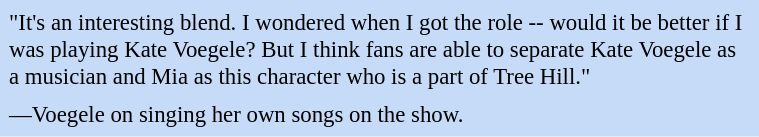<table class="toccolours" style="float: right; margin-left: 1em; margin-right: 2em; font-size: 95%; background:#c6dbf7; color:black; width:35em; max-width: 40%;" cellspacing="5">
<tr>
<td style="text-align: left;">"It's an interesting blend. I wondered when I got the role -- would it be better if I was playing Kate Voegele? But I think fans are able to separate Kate Voegele as a musician and Mia as this character who is a part of Tree Hill."</td>
</tr>
<tr>
<td style="text-align: left;">—Voegele on singing her own songs on the show.</td>
</tr>
</table>
